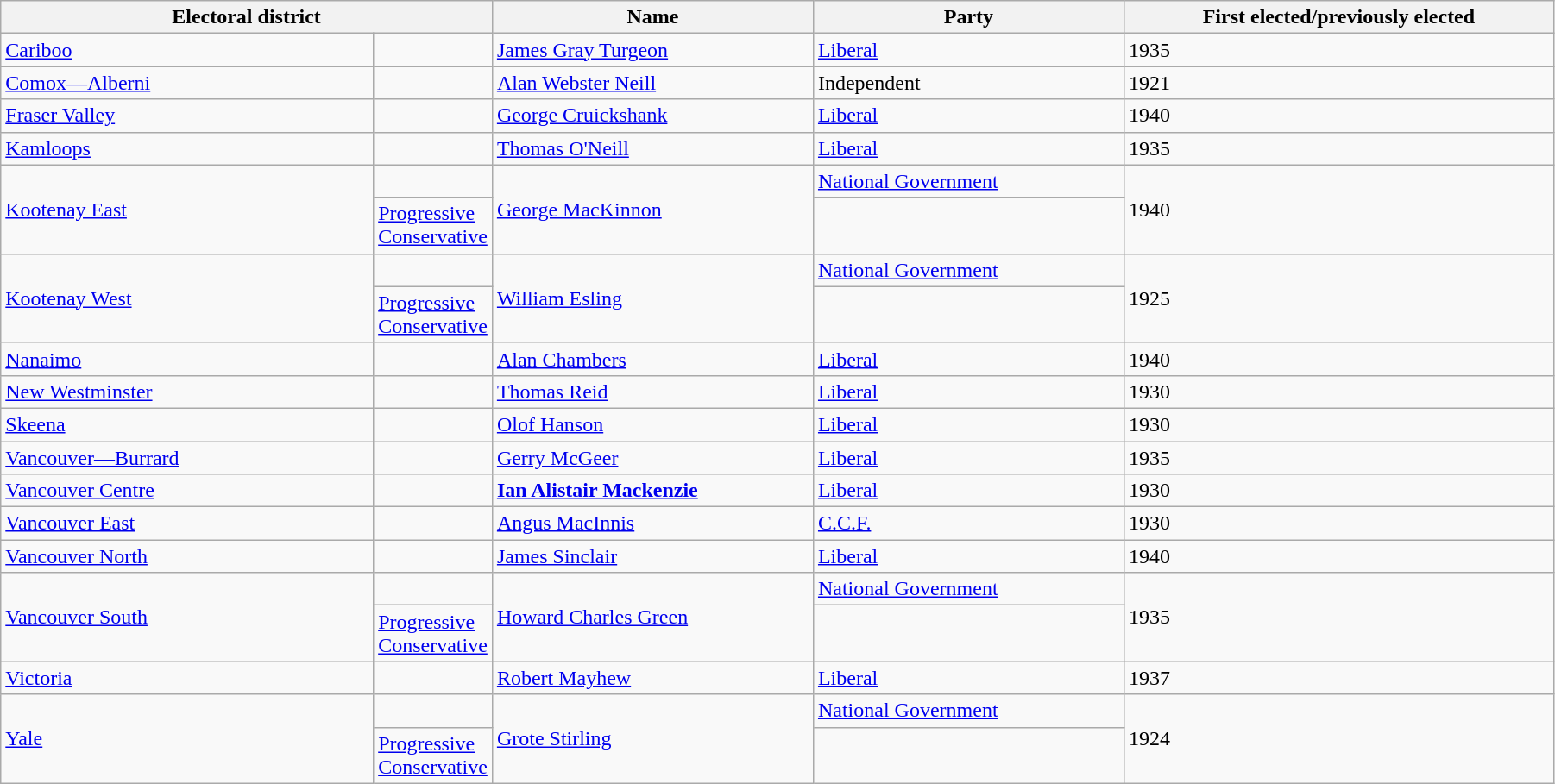<table class="wikitable" width=95%>
<tr>
<th colspan=2 width=25%>Electoral district</th>
<th>Name</th>
<th width=20%>Party</th>
<th>First elected/previously elected</th>
</tr>
<tr>
<td width=24%><a href='#'>Cariboo</a></td>
<td></td>
<td><a href='#'>James Gray Turgeon</a></td>
<td><a href='#'>Liberal</a></td>
<td>1935</td>
</tr>
<tr>
<td><a href='#'>Comox—Alberni</a></td>
<td></td>
<td><a href='#'>Alan Webster Neill</a></td>
<td>Independent</td>
<td>1921</td>
</tr>
<tr>
<td><a href='#'>Fraser Valley</a></td>
<td></td>
<td><a href='#'>George Cruickshank</a></td>
<td><a href='#'>Liberal</a></td>
<td>1940</td>
</tr>
<tr>
<td><a href='#'>Kamloops</a></td>
<td></td>
<td><a href='#'>Thomas O'Neill</a></td>
<td><a href='#'>Liberal</a></td>
<td>1935</td>
</tr>
<tr>
<td rowspan=2><a href='#'>Kootenay East</a></td>
<td></td>
<td rowspan=2><a href='#'>George MacKinnon</a></td>
<td><a href='#'>National Government</a></td>
<td rowspan=2>1940</td>
</tr>
<tr>
<td><a href='#'>Progressive Conservative</a></td>
</tr>
<tr>
<td rowspan=2><a href='#'>Kootenay West</a></td>
<td></td>
<td rowspan=2><a href='#'>William Esling</a></td>
<td><a href='#'>National Government</a></td>
<td rowspan=2>1925</td>
</tr>
<tr>
<td><a href='#'>Progressive Conservative</a></td>
</tr>
<tr>
<td><a href='#'>Nanaimo</a></td>
<td></td>
<td><a href='#'>Alan Chambers</a></td>
<td><a href='#'>Liberal</a></td>
<td>1940</td>
</tr>
<tr>
<td><a href='#'>New Westminster</a></td>
<td></td>
<td><a href='#'>Thomas Reid</a></td>
<td><a href='#'>Liberal</a></td>
<td>1930</td>
</tr>
<tr>
<td><a href='#'>Skeena</a></td>
<td></td>
<td><a href='#'>Olof Hanson</a></td>
<td><a href='#'>Liberal</a></td>
<td>1930</td>
</tr>
<tr>
<td><a href='#'>Vancouver—Burrard</a></td>
<td></td>
<td><a href='#'>Gerry McGeer</a></td>
<td><a href='#'>Liberal</a></td>
<td>1935</td>
</tr>
<tr>
<td><a href='#'>Vancouver Centre</a></td>
<td></td>
<td><strong><a href='#'>Ian Alistair Mackenzie</a></strong></td>
<td><a href='#'>Liberal</a></td>
<td>1930</td>
</tr>
<tr>
<td><a href='#'>Vancouver East</a></td>
<td></td>
<td><a href='#'>Angus MacInnis</a></td>
<td><a href='#'>C.C.F.</a></td>
<td>1930</td>
</tr>
<tr>
<td><a href='#'>Vancouver North</a></td>
<td></td>
<td><a href='#'>James Sinclair</a></td>
<td><a href='#'>Liberal</a></td>
<td>1940</td>
</tr>
<tr>
<td rowspan=2><a href='#'>Vancouver South</a></td>
<td></td>
<td rowspan=2><a href='#'>Howard Charles Green</a></td>
<td><a href='#'>National Government</a></td>
<td rowspan=2>1935</td>
</tr>
<tr>
<td><a href='#'>Progressive Conservative</a></td>
</tr>
<tr>
<td><a href='#'>Victoria</a></td>
<td></td>
<td><a href='#'>Robert Mayhew</a></td>
<td><a href='#'>Liberal</a></td>
<td>1937</td>
</tr>
<tr>
<td rowspan=2><a href='#'>Yale</a></td>
<td></td>
<td rowspan=2><a href='#'>Grote Stirling</a></td>
<td><a href='#'>National Government</a></td>
<td rowspan=2>1924</td>
</tr>
<tr>
<td><a href='#'>Progressive Conservative</a></td>
</tr>
</table>
